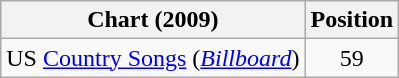<table class="wikitable sortable">
<tr>
<th scope="col">Chart (2009)</th>
<th scope="col">Position</th>
</tr>
<tr>
<td>US <a href='#'>Country Songs</a> (<em><a href='#'>Billboard</a></em>)</td>
<td align="center">59</td>
</tr>
</table>
